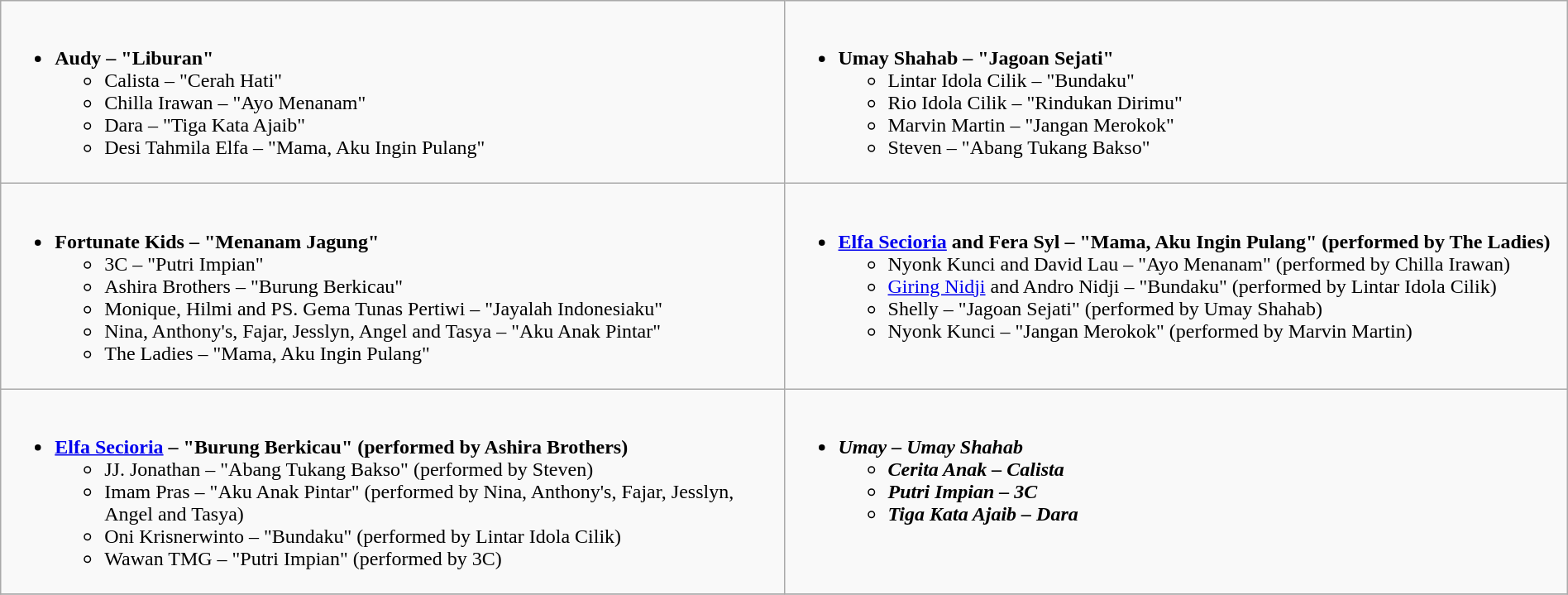<table class=wikitable style="width:100%;">
<tr>
<td valign="top" width="50%"><br><ul><li><strong>Audy – "Liburan"</strong><ul><li>Calista – "Cerah Hati"</li><li>Chilla Irawan – "Ayo Menanam"</li><li>Dara – "Tiga Kata Ajaib"</li><li>Desi Tahmila Elfa – "Mama, Aku Ingin Pulang"</li></ul></li></ul></td>
<td valign="top" width="50%"><br><ul><li><strong>Umay Shahab – "Jagoan Sejati"</strong><ul><li>Lintar Idola Cilik – "Bundaku"</li><li>Rio Idola Cilik – "Rindukan Dirimu"</li><li>Marvin Martin – "Jangan Merokok"</li><li>Steven – "Abang Tukang Bakso"</li></ul></li></ul></td>
</tr>
<tr>
<td valign="top" width="50%"><br><ul><li><strong>Fortunate Kids – "Menanam Jagung"</strong><ul><li>3C – "Putri Impian"</li><li>Ashira Brothers – "Burung Berkicau"</li><li>Monique, Hilmi and PS. Gema Tunas Pertiwi – "Jayalah Indonesiaku"</li><li>Nina, Anthony's, Fajar, Jesslyn, Angel and Tasya – "Aku Anak Pintar"</li><li>The Ladies – "Mama, Aku Ingin Pulang"</li></ul></li></ul></td>
<td valign="top" width="50%"><br><ul><li><strong><a href='#'>Elfa Secioria</a> and Fera Syl – "Mama, Aku Ingin Pulang" (performed by The Ladies)</strong><ul><li>Nyonk Kunci and David Lau – "Ayo Menanam" (performed by Chilla Irawan)</li><li><a href='#'>Giring Nidji</a> and Andro Nidji – "Bundaku" (performed by Lintar Idola Cilik)</li><li>Shelly – "Jagoan Sejati" (performed by Umay Shahab)</li><li>Nyonk Kunci – "Jangan Merokok" (performed by Marvin Martin)</li></ul></li></ul></td>
</tr>
<tr>
<td valign="top" width="50%"><br><ul><li><strong><a href='#'>Elfa Secioria</a> – "Burung Berkicau" (performed by Ashira Brothers)</strong><ul><li>JJ. Jonathan – "Abang Tukang Bakso" (performed by Steven)</li><li>Imam Pras – "Aku Anak Pintar" (performed by Nina, Anthony's, Fajar, Jesslyn, Angel and Tasya)</li><li>Oni Krisnerwinto – "Bundaku" (performed by Lintar Idola Cilik)</li><li>Wawan TMG – "Putri Impian" (performed by 3C)</li></ul></li></ul></td>
<td valign="top" width="50%"><br><ul><li><strong><em>Umay<em> – Umay Shahab<strong><ul><li></em>Cerita Anak<em> – Calista</li><li></em>Putri Impian<em> – 3C</li><li></em>Tiga Kata Ajaib<em> – Dara</li></ul></li></ul></td>
</tr>
<tr>
</tr>
</table>
